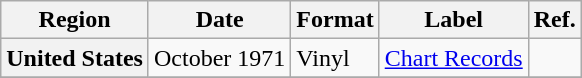<table class="wikitable plainrowheaders">
<tr>
<th scope="col">Region</th>
<th scope="col">Date</th>
<th scope="col">Format</th>
<th scope="col">Label</th>
<th scope="col">Ref.</th>
</tr>
<tr>
<th scope="row">United States</th>
<td>October 1971</td>
<td>Vinyl</td>
<td><a href='#'>Chart Records</a></td>
<td></td>
</tr>
<tr>
</tr>
</table>
